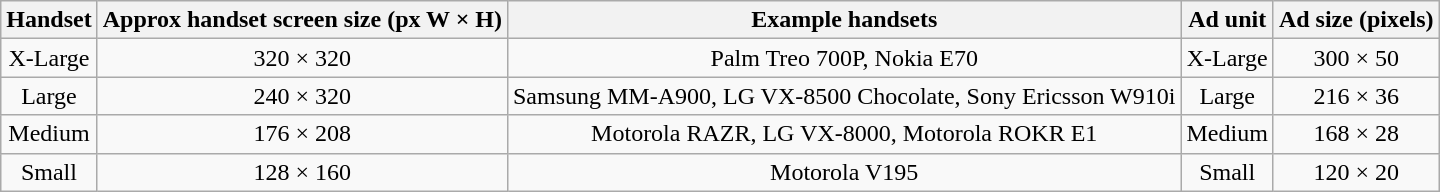<table class="wikitable" style="text-align:center; border:5">
<tr>
<th>Handset</th>
<th>Approx handset screen size (px W × H)</th>
<th>Example handsets</th>
<th>Ad unit</th>
<th>Ad size (pixels)</th>
</tr>
<tr>
<td>X-Large</td>
<td>320 × 320</td>
<td>Palm Treo 700P, Nokia E70</td>
<td>X-Large</td>
<td>300 × 50</td>
</tr>
<tr>
<td>Large</td>
<td>240 × 320</td>
<td>Samsung MM-A900, LG VX-8500 Chocolate, Sony Ericsson W910i</td>
<td>Large</td>
<td>216 × 36</td>
</tr>
<tr>
<td>Medium</td>
<td>176 × 208</td>
<td>Motorola RAZR, LG VX-8000, Motorola ROKR E1</td>
<td>Medium</td>
<td>168 × 28</td>
</tr>
<tr>
<td>Small</td>
<td>128 × 160</td>
<td>Motorola V195</td>
<td>Small</td>
<td>120 × 20</td>
</tr>
</table>
